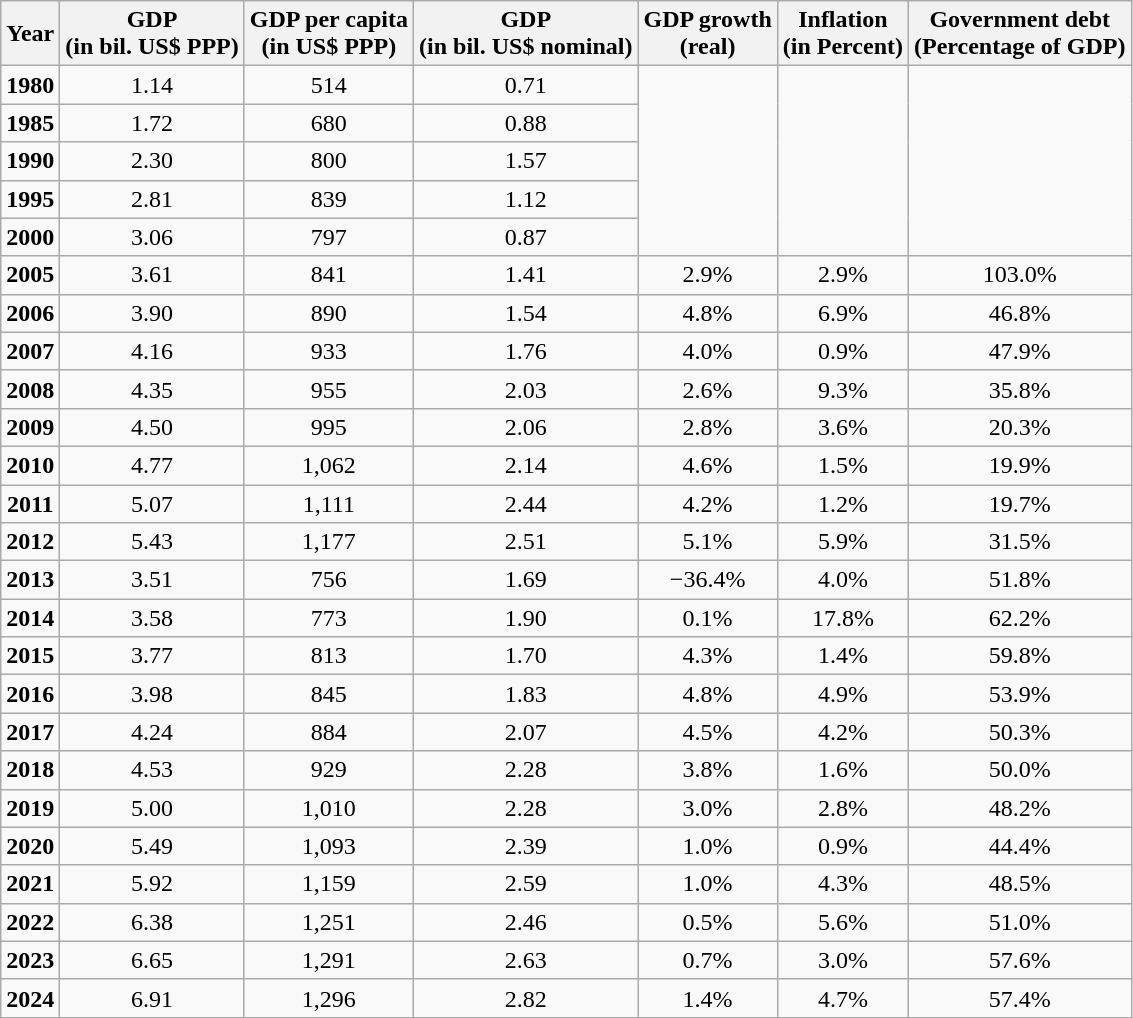<table class="wikitable" style="text-align:center; vertical-align:middle;">
<tr style="font-weight:bold;">
<th>Year</th>
<th>GDP<br>(in bil. US$ PPP)</th>
<th>GDP per capita<br>(in US$ PPP)</th>
<th>GDP<br>(in bil. US$ nominal)</th>
<th>GDP growth<br>(real)</th>
<th>Inflation<br>(in Percent)</th>
<th>Government debt<br>(Percentage of GDP)</th>
</tr>
<tr>
<td><strong>1980</strong></td>
<td>1.14</td>
<td>514</td>
<td>0.71</td>
<td rowspan="5"></td>
<td rowspan="5"></td>
<td rowspan="5"></td>
</tr>
<tr>
<td><strong>1985</strong></td>
<td>1.72</td>
<td>680</td>
<td>0.88</td>
</tr>
<tr>
<td><strong>1990</strong></td>
<td>2.30</td>
<td>800</td>
<td>1.57</td>
</tr>
<tr>
<td><strong>1995</strong></td>
<td>2.81</td>
<td>839</td>
<td>1.12</td>
</tr>
<tr>
<td><strong>2000</strong></td>
<td>3.06</td>
<td>797</td>
<td>0.87</td>
</tr>
<tr>
<td><strong>2005</strong></td>
<td>3.61</td>
<td>841</td>
<td>1.41</td>
<td>2.9%</td>
<td>2.9%</td>
<td>103.0%</td>
</tr>
<tr>
<td><strong>2006</strong></td>
<td>3.90</td>
<td>890</td>
<td>1.54</td>
<td>4.8%</td>
<td>6.9%</td>
<td>46.8%</td>
</tr>
<tr>
<td><strong>2007</strong></td>
<td>4.16</td>
<td>933</td>
<td>1.76</td>
<td>4.0%</td>
<td>0.9%</td>
<td>47.9%</td>
</tr>
<tr>
<td><strong>2008</strong></td>
<td>4.35</td>
<td>955</td>
<td>2.03</td>
<td>2.6%</td>
<td>9.3%</td>
<td>35.8%</td>
</tr>
<tr>
<td><strong>2009</strong></td>
<td>4.50</td>
<td>995</td>
<td>2.06</td>
<td>2.8%</td>
<td>3.6%</td>
<td>20.3%</td>
</tr>
<tr>
<td><strong>2010</strong></td>
<td>4.77</td>
<td>1,062</td>
<td>2.14</td>
<td>4.6%</td>
<td>1.5%</td>
<td>19.9%</td>
</tr>
<tr>
<td><strong>2011</strong></td>
<td>5.07</td>
<td>1,111</td>
<td>2.44</td>
<td>4.2%</td>
<td>1.2%</td>
<td>19.7%</td>
</tr>
<tr>
<td><strong>2012</strong></td>
<td>5.43</td>
<td>1,177</td>
<td>2.51</td>
<td>5.1%</td>
<td>5.9%</td>
<td>31.5%</td>
</tr>
<tr>
<td><strong>2013</strong></td>
<td>3.51</td>
<td>756</td>
<td>1.69</td>
<td>−36.4%</td>
<td>4.0%</td>
<td>51.8%</td>
</tr>
<tr>
<td><strong>2014</strong></td>
<td>3.58</td>
<td>773</td>
<td>1.90</td>
<td>0.1%</td>
<td>17.8%</td>
<td>62.2%</td>
</tr>
<tr>
<td><strong>2015</strong></td>
<td>3.77</td>
<td>813</td>
<td>1.70</td>
<td>4.3%</td>
<td>1.4%</td>
<td>59.8%</td>
</tr>
<tr>
<td><strong>2016</strong></td>
<td>3.98</td>
<td>845</td>
<td>1.83</td>
<td>4.8%</td>
<td>4.9%</td>
<td>53.9%</td>
</tr>
<tr>
<td><strong>2017</strong></td>
<td>4.24</td>
<td>884</td>
<td>2.07</td>
<td>4.5%</td>
<td>4.2%</td>
<td>50.3%</td>
</tr>
<tr>
<td><strong>2018</strong></td>
<td>4.53</td>
<td>929</td>
<td>2.28</td>
<td>3.8%</td>
<td>1.6%</td>
<td>50.0%</td>
</tr>
<tr>
<td><strong>2019</strong></td>
<td>5.00</td>
<td>1,010</td>
<td>2.28</td>
<td>3.0%</td>
<td>2.8%</td>
<td>48.2%</td>
</tr>
<tr>
<td><strong>2020</strong></td>
<td>5.49</td>
<td>1,093</td>
<td>2.39</td>
<td>1.0%</td>
<td>0.9%</td>
<td>44.4%</td>
</tr>
<tr>
<td><strong>2021</strong></td>
<td>5.92</td>
<td>1,159</td>
<td>2.59</td>
<td>1.0%</td>
<td>4.3%</td>
<td>48.5%</td>
</tr>
<tr>
<td><strong>2022</strong></td>
<td>6.38</td>
<td>1,251</td>
<td>2.46</td>
<td>0.5%</td>
<td>5.6%</td>
<td>51.0%</td>
</tr>
<tr>
<td><strong>2023</strong></td>
<td>6.65</td>
<td>1,291</td>
<td>2.63</td>
<td>0.7%</td>
<td>3.0%</td>
<td>57.6%</td>
</tr>
<tr>
<td><strong>2024</strong></td>
<td>6.91</td>
<td>1,296</td>
<td>2.82</td>
<td>1.4%</td>
<td>4.7%</td>
<td>57.4%</td>
</tr>
</table>
